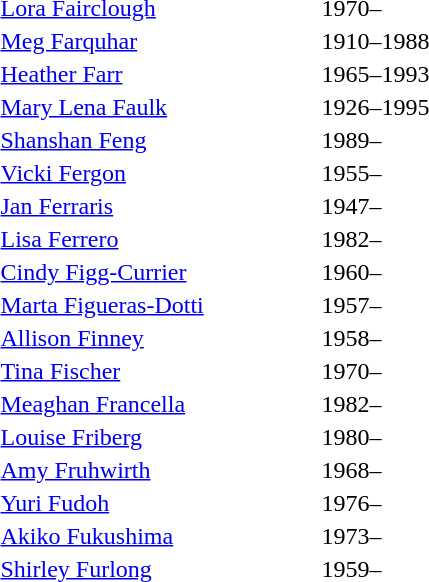<table>
<tr>
<td style="width:210px"> <a href='#'>Lora Fairclough</a></td>
<td>1970–</td>
</tr>
<tr>
<td> <a href='#'>Meg Farquhar</a></td>
<td>1910–1988</td>
</tr>
<tr>
<td> <a href='#'>Heather Farr</a></td>
<td>1965–1993</td>
</tr>
<tr>
<td> <a href='#'>Mary Lena Faulk</a></td>
<td>1926–1995</td>
</tr>
<tr>
<td> <a href='#'>Shanshan Feng</a></td>
<td>1989–</td>
</tr>
<tr>
<td> <a href='#'>Vicki Fergon</a></td>
<td>1955–</td>
</tr>
<tr>
<td> <a href='#'>Jan Ferraris</a></td>
<td>1947–</td>
</tr>
<tr>
<td> <a href='#'>Lisa Ferrero</a></td>
<td>1982–</td>
</tr>
<tr>
<td> <a href='#'>Cindy Figg-Currier</a></td>
<td>1960–</td>
</tr>
<tr>
<td> <a href='#'>Marta Figueras-Dotti</a></td>
<td>1957–</td>
</tr>
<tr>
<td> <a href='#'>Allison Finney</a></td>
<td>1958–</td>
</tr>
<tr>
<td> <a href='#'>Tina Fischer</a></td>
<td>1970–</td>
</tr>
<tr>
<td> <a href='#'>Meaghan Francella</a></td>
<td>1982–</td>
</tr>
<tr>
<td> <a href='#'>Louise Friberg</a></td>
<td>1980–</td>
</tr>
<tr>
<td> <a href='#'>Amy Fruhwirth</a></td>
<td>1968–</td>
</tr>
<tr>
<td> <a href='#'>Yuri Fudoh</a></td>
<td>1976–</td>
</tr>
<tr>
<td> <a href='#'>Akiko Fukushima</a></td>
<td>1973–</td>
</tr>
<tr>
<td> <a href='#'>Shirley Furlong</a></td>
<td>1959–</td>
</tr>
</table>
